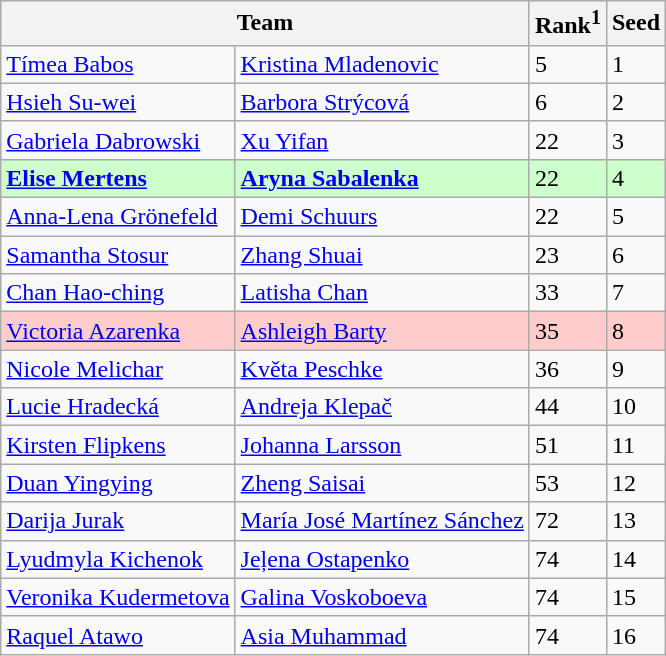<table class="wikitable">
<tr>
<th width="325" colspan=2>Team</th>
<th>Rank<sup>1</sup></th>
<th>Seed</th>
</tr>
<tr>
<td> <a href='#'>Tímea Babos</a></td>
<td> <a href='#'>Kristina Mladenovic</a></td>
<td>5</td>
<td>1</td>
</tr>
<tr>
<td> <a href='#'>Hsieh Su-wei</a></td>
<td> <a href='#'>Barbora Strýcová</a></td>
<td>6</td>
<td>2</td>
</tr>
<tr>
<td> <a href='#'>Gabriela Dabrowski</a></td>
<td> <a href='#'>Xu Yifan</a></td>
<td>22</td>
<td>3</td>
</tr>
<tr bgcolor="#cfc">
<td><strong> <a href='#'>Elise Mertens</a></strong></td>
<td><strong> <a href='#'>Aryna Sabalenka</a></strong></td>
<td>22</td>
<td>4</td>
</tr>
<tr>
<td> <a href='#'>Anna-Lena Grönefeld</a></td>
<td> <a href='#'>Demi Schuurs</a></td>
<td>22</td>
<td>5</td>
</tr>
<tr>
<td> <a href='#'>Samantha Stosur</a></td>
<td> <a href='#'>Zhang Shuai</a></td>
<td>23</td>
<td>6</td>
</tr>
<tr>
<td> <a href='#'>Chan Hao-ching</a></td>
<td> <a href='#'>Latisha Chan</a></td>
<td>33</td>
<td>7</td>
</tr>
<tr bgcolor="#fcc">
<td> <a href='#'>Victoria Azarenka</a></td>
<td> <a href='#'>Ashleigh Barty</a></td>
<td>35</td>
<td>8</td>
</tr>
<tr>
<td> <a href='#'>Nicole Melichar</a></td>
<td> <a href='#'>Květa Peschke</a></td>
<td>36</td>
<td>9</td>
</tr>
<tr>
<td> <a href='#'>Lucie Hradecká</a></td>
<td> <a href='#'>Andreja Klepač</a></td>
<td>44</td>
<td>10</td>
</tr>
<tr>
<td> <a href='#'>Kirsten Flipkens</a></td>
<td> <a href='#'>Johanna Larsson</a></td>
<td>51</td>
<td>11</td>
</tr>
<tr>
<td> <a href='#'>Duan Yingying</a></td>
<td> <a href='#'>Zheng Saisai</a></td>
<td>53</td>
<td>12</td>
</tr>
<tr>
<td> <a href='#'>Darija Jurak</a></td>
<td> <a href='#'>María José Martínez Sánchez</a></td>
<td>72</td>
<td>13</td>
</tr>
<tr>
<td> <a href='#'>Lyudmyla Kichenok</a></td>
<td> <a href='#'>Jeļena Ostapenko</a></td>
<td>74</td>
<td>14</td>
</tr>
<tr>
<td> <a href='#'>Veronika Kudermetova</a></td>
<td> <a href='#'>Galina Voskoboeva</a></td>
<td>74</td>
<td>15</td>
</tr>
<tr>
<td> <a href='#'>Raquel Atawo</a></td>
<td> <a href='#'>Asia Muhammad</a></td>
<td>74</td>
<td>16</td>
</tr>
</table>
